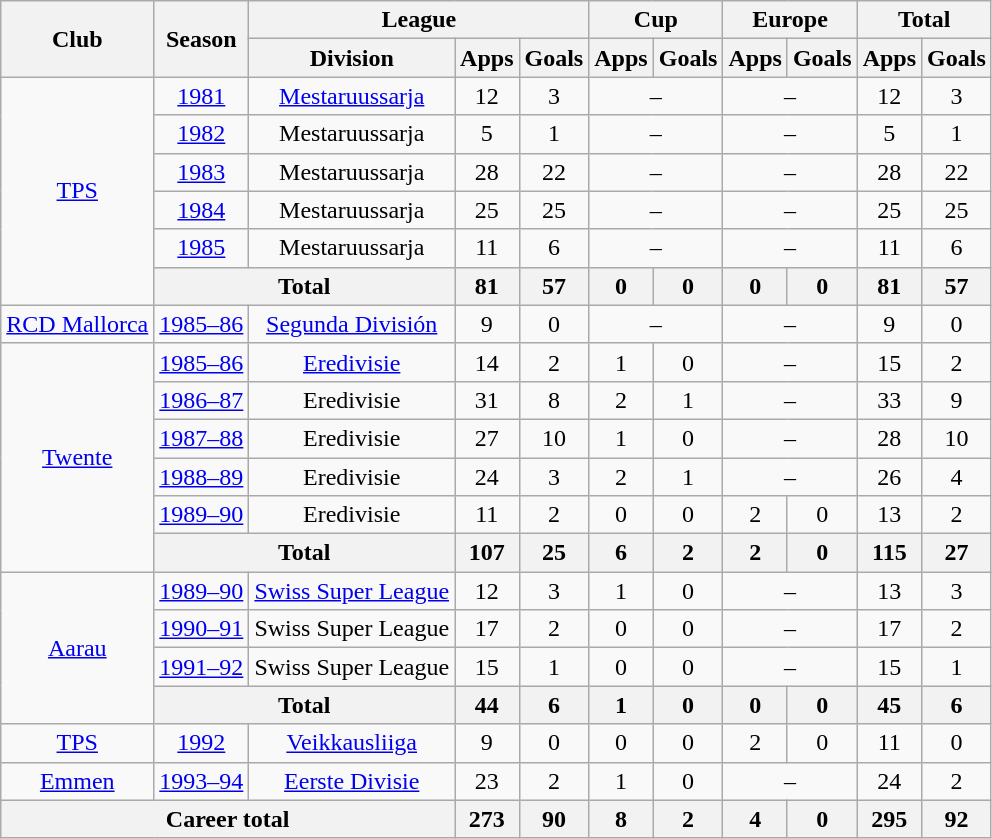<table class="wikitable" style="text-align:center">
<tr>
<th rowspan="2">Club</th>
<th rowspan="2">Season</th>
<th colspan="3">League</th>
<th colspan="2">Cup</th>
<th colspan="2">Europe</th>
<th colspan="2">Total</th>
</tr>
<tr>
<th>Division</th>
<th>Apps</th>
<th>Goals</th>
<th>Apps</th>
<th>Goals</th>
<th>Apps</th>
<th>Goals</th>
<th>Apps</th>
<th>Goals</th>
</tr>
<tr>
<td rowspan=6><a href='#'>TPS</a></td>
<td><a href='#'>1981</a></td>
<td><a href='#'>Mestaruussarja</a></td>
<td>12</td>
<td>3</td>
<td colspan=2>–</td>
<td colspan=2>–</td>
<td>12</td>
<td>3</td>
</tr>
<tr>
<td><a href='#'>1982</a></td>
<td>Mestaruussarja</td>
<td>5</td>
<td>1</td>
<td colspan=2>–</td>
<td colspan=2>–</td>
<td>5</td>
<td>1</td>
</tr>
<tr>
<td><a href='#'>1983</a></td>
<td>Mestaruussarja</td>
<td>28</td>
<td>22</td>
<td colspan=2>–</td>
<td colspan=2>–</td>
<td>28</td>
<td>22</td>
</tr>
<tr>
<td><a href='#'>1984</a></td>
<td>Mestaruussarja</td>
<td>25</td>
<td>25</td>
<td colspan=2>–</td>
<td colspan=2>–</td>
<td>25</td>
<td>25</td>
</tr>
<tr>
<td><a href='#'>1985</a></td>
<td>Mestaruussarja</td>
<td>11</td>
<td>6</td>
<td colspan=2>–</td>
<td colspan=2>–</td>
<td>11</td>
<td>6</td>
</tr>
<tr>
<th colspan=2>Total</th>
<th>81</th>
<th>57</th>
<th>0</th>
<th>0</th>
<th>0</th>
<th>0</th>
<th>81</th>
<th>57</th>
</tr>
<tr>
<td><a href='#'>RCD Mallorca</a></td>
<td><a href='#'>1985–86</a></td>
<td><a href='#'>Segunda División</a></td>
<td>9</td>
<td>0</td>
<td colspan=2>–</td>
<td colspan=2>–</td>
<td>9</td>
<td>0</td>
</tr>
<tr>
<td rowspan=6><a href='#'>Twente</a></td>
<td><a href='#'>1985–86</a></td>
<td><a href='#'>Eredivisie</a></td>
<td>14</td>
<td>2</td>
<td>1</td>
<td>0</td>
<td colspan=2>–</td>
<td>15</td>
<td>2</td>
</tr>
<tr>
<td><a href='#'>1986–87</a></td>
<td>Eredivisie</td>
<td>31</td>
<td>8</td>
<td>2</td>
<td>1</td>
<td colspan=2>–</td>
<td>33</td>
<td>9</td>
</tr>
<tr>
<td><a href='#'>1987–88</a></td>
<td>Eredivisie</td>
<td>27</td>
<td>10</td>
<td>1</td>
<td>0</td>
<td colspan=2>–</td>
<td>28</td>
<td>10</td>
</tr>
<tr>
<td><a href='#'>1988–89</a></td>
<td>Eredivisie</td>
<td>24</td>
<td>3</td>
<td>2</td>
<td>1</td>
<td colspan=2>–</td>
<td>26</td>
<td>4</td>
</tr>
<tr>
<td><a href='#'>1989–90</a></td>
<td>Eredivisie</td>
<td>11</td>
<td>2</td>
<td>0</td>
<td>0</td>
<td>2</td>
<td>0</td>
<td>13</td>
<td>2</td>
</tr>
<tr>
<th colspan=2>Total</th>
<th>107</th>
<th>25</th>
<th>6</th>
<th>2</th>
<th>2</th>
<th>0</th>
<th>115</th>
<th>27</th>
</tr>
<tr>
<td rowspan=4><a href='#'>Aarau</a></td>
<td><a href='#'>1989–90</a></td>
<td><a href='#'>Swiss Super League</a></td>
<td>12</td>
<td>3</td>
<td>1</td>
<td>0</td>
<td colspan=2>–</td>
<td>13</td>
<td>3</td>
</tr>
<tr>
<td><a href='#'>1990–91</a></td>
<td>Swiss Super League</td>
<td>17</td>
<td>2</td>
<td>0</td>
<td>0</td>
<td colspan=2>–</td>
<td>17</td>
<td>2</td>
</tr>
<tr>
<td><a href='#'>1991–92</a></td>
<td>Swiss Super League</td>
<td>15</td>
<td>1</td>
<td>0</td>
<td>0</td>
<td colspan=2>–</td>
<td>15</td>
<td>1</td>
</tr>
<tr>
<th colspan=2>Total</th>
<th>44</th>
<th>6</th>
<th>1</th>
<th>0</th>
<th>0</th>
<th>0</th>
<th>45</th>
<th>6</th>
</tr>
<tr>
<td><a href='#'>TPS</a></td>
<td><a href='#'>1992</a></td>
<td><a href='#'>Veikkausliiga</a></td>
<td>9</td>
<td>0</td>
<td>0</td>
<td>0</td>
<td>2</td>
<td>0</td>
<td>11</td>
<td>0</td>
</tr>
<tr>
<td><a href='#'>Emmen</a></td>
<td><a href='#'>1993–94</a></td>
<td><a href='#'>Eerste Divisie</a></td>
<td>23</td>
<td>2</td>
<td>1</td>
<td>0</td>
<td colspan=2>–</td>
<td>24</td>
<td>2</td>
</tr>
<tr>
<th colspan="3">Career total</th>
<th>273</th>
<th>90</th>
<th>8</th>
<th>2</th>
<th>4</th>
<th>0</th>
<th>295</th>
<th>92</th>
</tr>
</table>
